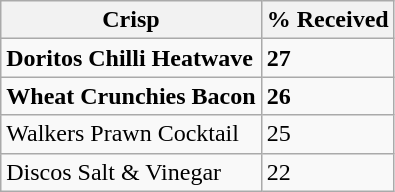<table class="wikitable">
<tr>
<th>Crisp</th>
<th>% Received</th>
</tr>
<tr>
<td><strong>Doritos Chilli Heatwave</strong></td>
<td><strong>27</strong></td>
</tr>
<tr>
<td><strong>Wheat Crunchies Bacon</strong></td>
<td><strong>26</strong></td>
</tr>
<tr>
<td>Walkers Prawn Cocktail</td>
<td>25</td>
</tr>
<tr>
<td>Discos Salt & Vinegar</td>
<td>22</td>
</tr>
</table>
